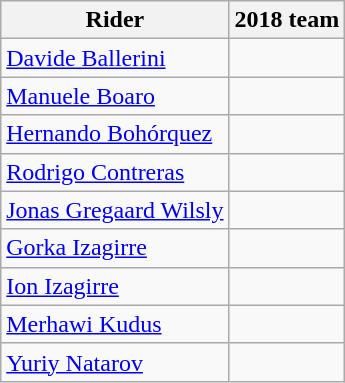<table class="wikitable">
<tr>
<th>Rider</th>
<th>2018 team</th>
</tr>
<tr>
<td><a href='#'>Davide Ballerini</a></td>
<td></td>
</tr>
<tr>
<td><a href='#'>Manuele Boaro</a></td>
<td></td>
</tr>
<tr>
<td><a href='#'>Hernando Bohórquez</a></td>
<td></td>
</tr>
<tr>
<td><a href='#'>Rodrigo Contreras</a></td>
<td></td>
</tr>
<tr>
<td><a href='#'>Jonas Gregaard Wilsly</a></td>
<td></td>
</tr>
<tr>
<td><a href='#'>Gorka Izagirre</a></td>
<td></td>
</tr>
<tr>
<td><a href='#'>Ion Izagirre</a></td>
<td></td>
</tr>
<tr>
<td><a href='#'>Merhawi Kudus</a></td>
<td></td>
</tr>
<tr>
<td><a href='#'>Yuriy Natarov</a></td>
<td></td>
</tr>
</table>
